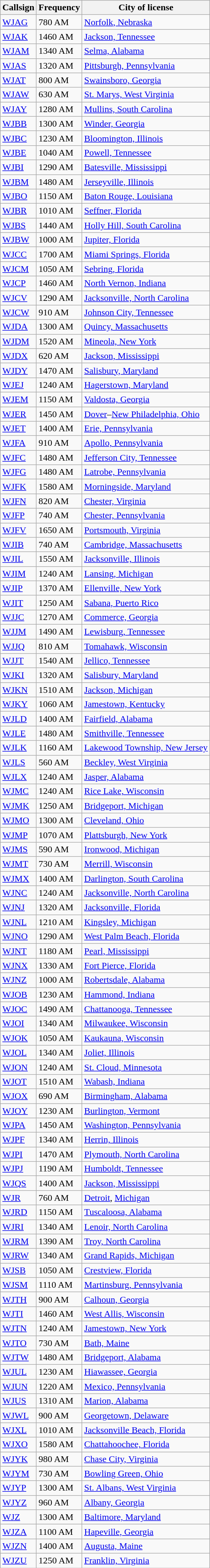<table class="wikitable sortable">
<tr>
<th>Callsign</th>
<th>Frequency</th>
<th>City of license</th>
</tr>
<tr>
<td><a href='#'>WJAG</a></td>
<td>780 AM</td>
<td><a href='#'>Norfolk, Nebraska</a></td>
</tr>
<tr>
<td><a href='#'>WJAK</a></td>
<td>1460 AM</td>
<td><a href='#'>Jackson, Tennessee</a></td>
</tr>
<tr>
<td><a href='#'>WJAM</a></td>
<td>1340 AM</td>
<td><a href='#'>Selma, Alabama</a></td>
</tr>
<tr>
<td><a href='#'>WJAS</a></td>
<td>1320 AM</td>
<td><a href='#'>Pittsburgh, Pennsylvania</a></td>
</tr>
<tr>
<td><a href='#'>WJAT</a></td>
<td>800 AM</td>
<td><a href='#'>Swainsboro, Georgia</a></td>
</tr>
<tr>
<td><a href='#'>WJAW</a></td>
<td>630 AM</td>
<td><a href='#'>St. Marys, West Virginia</a></td>
</tr>
<tr>
<td><a href='#'>WJAY</a></td>
<td>1280 AM</td>
<td><a href='#'>Mullins, South Carolina</a></td>
</tr>
<tr>
<td><a href='#'>WJBB</a></td>
<td>1300 AM</td>
<td><a href='#'>Winder, Georgia</a></td>
</tr>
<tr>
<td><a href='#'>WJBC</a></td>
<td>1230 AM</td>
<td><a href='#'>Bloomington, Illinois</a></td>
</tr>
<tr>
<td><a href='#'>WJBE</a></td>
<td>1040 AM</td>
<td><a href='#'>Powell, Tennessee</a></td>
</tr>
<tr>
<td><a href='#'>WJBI</a></td>
<td>1290 AM</td>
<td><a href='#'>Batesville, Mississippi</a></td>
</tr>
<tr>
<td><a href='#'>WJBM</a></td>
<td>1480 AM</td>
<td><a href='#'>Jerseyville, Illinois</a></td>
</tr>
<tr>
<td><a href='#'>WJBO</a></td>
<td>1150 AM</td>
<td><a href='#'>Baton Rouge, Louisiana</a></td>
</tr>
<tr>
<td><a href='#'>WJBR</a></td>
<td>1010 AM</td>
<td><a href='#'>Seffner, Florida</a></td>
</tr>
<tr>
<td><a href='#'>WJBS</a></td>
<td>1440 AM</td>
<td><a href='#'>Holly Hill, South Carolina</a></td>
</tr>
<tr>
<td><a href='#'>WJBW</a></td>
<td>1000 AM</td>
<td><a href='#'>Jupiter, Florida</a></td>
</tr>
<tr>
<td><a href='#'>WJCC</a></td>
<td>1700 AM</td>
<td><a href='#'>Miami Springs, Florida</a></td>
</tr>
<tr>
<td><a href='#'>WJCM</a></td>
<td>1050 AM</td>
<td><a href='#'>Sebring, Florida</a></td>
</tr>
<tr>
<td><a href='#'>WJCP</a></td>
<td>1460 AM</td>
<td><a href='#'>North Vernon, Indiana</a></td>
</tr>
<tr>
<td><a href='#'>WJCV</a></td>
<td>1290 AM</td>
<td><a href='#'>Jacksonville, North Carolina</a></td>
</tr>
<tr>
<td><a href='#'>WJCW</a></td>
<td>910 AM</td>
<td><a href='#'>Johnson City, Tennessee</a></td>
</tr>
<tr>
<td><a href='#'>WJDA</a></td>
<td>1300 AM</td>
<td><a href='#'>Quincy, Massachusetts</a></td>
</tr>
<tr>
<td><a href='#'>WJDM</a></td>
<td>1520 AM</td>
<td><a href='#'>Mineola, New York</a></td>
</tr>
<tr>
<td><a href='#'>WJDX</a></td>
<td>620 AM</td>
<td><a href='#'>Jackson, Mississippi</a></td>
</tr>
<tr>
<td><a href='#'>WJDY</a></td>
<td>1470 AM</td>
<td><a href='#'>Salisbury, Maryland</a></td>
</tr>
<tr>
<td><a href='#'>WJEJ</a></td>
<td>1240 AM</td>
<td><a href='#'>Hagerstown, Maryland</a></td>
</tr>
<tr>
<td><a href='#'>WJEM</a></td>
<td>1150 AM</td>
<td><a href='#'>Valdosta, Georgia</a></td>
</tr>
<tr>
<td><a href='#'>WJER</a></td>
<td>1450 AM</td>
<td><a href='#'>Dover</a>–<a href='#'>New Philadelphia, Ohio</a></td>
</tr>
<tr>
<td><a href='#'>WJET</a></td>
<td>1400 AM</td>
<td><a href='#'>Erie, Pennsylvania</a></td>
</tr>
<tr>
<td><a href='#'>WJFA</a></td>
<td>910 AM</td>
<td><a href='#'>Apollo, Pennsylvania</a></td>
</tr>
<tr>
<td><a href='#'>WJFC</a></td>
<td>1480 AM</td>
<td><a href='#'>Jefferson City, Tennessee</a></td>
</tr>
<tr>
<td><a href='#'>WJFG</a></td>
<td>1480 AM</td>
<td><a href='#'>Latrobe, Pennsylvania</a></td>
</tr>
<tr>
<td><a href='#'>WJFK</a></td>
<td>1580 AM</td>
<td><a href='#'>Morningside, Maryland</a></td>
</tr>
<tr>
<td><a href='#'>WJFN</a></td>
<td>820 AM</td>
<td><a href='#'>Chester, Virginia</a></td>
</tr>
<tr>
<td><a href='#'>WJFP</a></td>
<td>740 AM</td>
<td><a href='#'>Chester, Pennsylvania</a></td>
</tr>
<tr>
<td><a href='#'>WJFV</a></td>
<td>1650 AM</td>
<td><a href='#'>Portsmouth, Virginia</a></td>
</tr>
<tr>
<td><a href='#'>WJIB</a></td>
<td>740 AM</td>
<td><a href='#'>Cambridge, Massachusetts</a></td>
</tr>
<tr>
<td><a href='#'>WJIL</a></td>
<td>1550 AM</td>
<td><a href='#'>Jacksonville, Illinois</a></td>
</tr>
<tr>
<td><a href='#'>WJIM</a></td>
<td>1240 AM</td>
<td><a href='#'>Lansing, Michigan</a></td>
</tr>
<tr>
<td><a href='#'>WJIP</a></td>
<td>1370 AM</td>
<td><a href='#'>Ellenville, New York</a></td>
</tr>
<tr>
<td><a href='#'>WJIT</a></td>
<td>1250 AM</td>
<td><a href='#'>Sabana, Puerto Rico</a></td>
</tr>
<tr>
<td><a href='#'>WJJC</a></td>
<td>1270 AM</td>
<td><a href='#'>Commerce, Georgia</a></td>
</tr>
<tr>
<td><a href='#'>WJJM</a></td>
<td>1490 AM</td>
<td><a href='#'>Lewisburg, Tennessee</a></td>
</tr>
<tr>
<td><a href='#'>WJJQ</a></td>
<td>810 AM</td>
<td><a href='#'>Tomahawk, Wisconsin</a></td>
</tr>
<tr>
<td><a href='#'>WJJT</a></td>
<td>1540 AM</td>
<td><a href='#'>Jellico, Tennessee</a></td>
</tr>
<tr>
<td><a href='#'>WJKI</a></td>
<td>1320 AM</td>
<td><a href='#'>Salisbury, Maryland</a></td>
</tr>
<tr>
<td><a href='#'>WJKN</a></td>
<td>1510 AM</td>
<td><a href='#'>Jackson, Michigan</a></td>
</tr>
<tr>
<td><a href='#'>WJKY</a></td>
<td>1060 AM</td>
<td><a href='#'>Jamestown, Kentucky</a></td>
</tr>
<tr>
<td><a href='#'>WJLD</a></td>
<td>1400 AM</td>
<td><a href='#'>Fairfield, Alabama</a></td>
</tr>
<tr>
<td><a href='#'>WJLE</a></td>
<td>1480 AM</td>
<td><a href='#'>Smithville, Tennessee</a></td>
</tr>
<tr>
<td><a href='#'>WJLK</a></td>
<td>1160 AM</td>
<td><a href='#'>Lakewood Township, New Jersey</a></td>
</tr>
<tr>
<td><a href='#'>WJLS</a></td>
<td>560 AM</td>
<td><a href='#'>Beckley, West Virginia</a></td>
</tr>
<tr>
<td><a href='#'>WJLX</a></td>
<td>1240 AM</td>
<td><a href='#'>Jasper, Alabama</a></td>
</tr>
<tr>
<td><a href='#'>WJMC</a></td>
<td>1240 AM</td>
<td><a href='#'>Rice Lake, Wisconsin</a></td>
</tr>
<tr>
<td><a href='#'>WJMK</a></td>
<td>1250 AM</td>
<td><a href='#'>Bridgeport, Michigan</a></td>
</tr>
<tr>
<td><a href='#'>WJMO</a></td>
<td>1300 AM</td>
<td><a href='#'>Cleveland, Ohio</a></td>
</tr>
<tr>
<td><a href='#'>WJMP</a></td>
<td>1070 AM</td>
<td><a href='#'>Plattsburgh, New York</a></td>
</tr>
<tr>
<td><a href='#'>WJMS</a></td>
<td>590 AM</td>
<td><a href='#'>Ironwood, Michigan</a></td>
</tr>
<tr>
<td><a href='#'>WJMT</a></td>
<td>730 AM</td>
<td><a href='#'>Merrill, Wisconsin</a></td>
</tr>
<tr>
<td><a href='#'>WJMX</a></td>
<td>1400 AM</td>
<td><a href='#'>Darlington, South Carolina</a></td>
</tr>
<tr>
<td><a href='#'>WJNC</a></td>
<td>1240 AM</td>
<td><a href='#'>Jacksonville, North Carolina</a></td>
</tr>
<tr>
<td><a href='#'>WJNJ</a></td>
<td>1320 AM</td>
<td><a href='#'>Jacksonville, Florida</a></td>
</tr>
<tr>
<td><a href='#'>WJNL</a></td>
<td>1210 AM</td>
<td><a href='#'>Kingsley, Michigan</a></td>
</tr>
<tr>
<td><a href='#'>WJNO</a></td>
<td>1290 AM</td>
<td><a href='#'>West Palm Beach, Florida</a></td>
</tr>
<tr>
<td><a href='#'>WJNT</a></td>
<td>1180 AM</td>
<td><a href='#'>Pearl, Mississippi</a></td>
</tr>
<tr>
<td><a href='#'>WJNX</a></td>
<td>1330 AM</td>
<td><a href='#'>Fort Pierce, Florida</a></td>
</tr>
<tr>
<td><a href='#'>WJNZ</a></td>
<td>1000 AM</td>
<td><a href='#'>Robertsdale, Alabama</a></td>
</tr>
<tr>
<td><a href='#'>WJOB</a></td>
<td>1230 AM</td>
<td><a href='#'>Hammond, Indiana</a></td>
</tr>
<tr>
<td><a href='#'>WJOC</a></td>
<td>1490 AM</td>
<td><a href='#'>Chattanooga, Tennessee</a></td>
</tr>
<tr>
<td><a href='#'>WJOI</a></td>
<td>1340 AM</td>
<td><a href='#'>Milwaukee, Wisconsin</a></td>
</tr>
<tr>
<td><a href='#'>WJOK</a></td>
<td>1050 AM</td>
<td><a href='#'>Kaukauna, Wisconsin</a></td>
</tr>
<tr>
<td><a href='#'>WJOL</a></td>
<td>1340 AM</td>
<td><a href='#'>Joliet, Illinois</a></td>
</tr>
<tr>
<td><a href='#'>WJON</a></td>
<td>1240 AM</td>
<td><a href='#'>St. Cloud, Minnesota</a></td>
</tr>
<tr>
<td><a href='#'>WJOT</a></td>
<td>1510 AM</td>
<td><a href='#'>Wabash, Indiana</a></td>
</tr>
<tr>
<td><a href='#'>WJOX</a></td>
<td>690 AM</td>
<td><a href='#'>Birmingham, Alabama</a></td>
</tr>
<tr>
<td><a href='#'>WJOY</a></td>
<td>1230 AM</td>
<td><a href='#'>Burlington, Vermont</a></td>
</tr>
<tr>
<td><a href='#'>WJPA</a></td>
<td>1450 AM</td>
<td><a href='#'>Washington, Pennsylvania</a></td>
</tr>
<tr>
<td><a href='#'>WJPF</a></td>
<td>1340 AM</td>
<td><a href='#'>Herrin, Illinois</a></td>
</tr>
<tr>
<td><a href='#'>WJPI</a></td>
<td>1470 AM</td>
<td><a href='#'>Plymouth, North Carolina</a></td>
</tr>
<tr>
<td><a href='#'>WJPJ</a></td>
<td>1190 AM</td>
<td><a href='#'>Humboldt, Tennessee</a></td>
</tr>
<tr>
<td><a href='#'>WJQS</a></td>
<td>1400 AM</td>
<td><a href='#'>Jackson, Mississippi</a></td>
</tr>
<tr>
<td><a href='#'>WJR</a></td>
<td>760 AM</td>
<td><a href='#'>Detroit</a>, <a href='#'>Michigan</a></td>
</tr>
<tr>
<td><a href='#'>WJRD</a></td>
<td>1150 AM</td>
<td><a href='#'>Tuscaloosa, Alabama</a></td>
</tr>
<tr>
<td><a href='#'>WJRI</a></td>
<td>1340 AM</td>
<td><a href='#'>Lenoir, North Carolina</a></td>
</tr>
<tr>
<td><a href='#'>WJRM</a></td>
<td>1390 AM</td>
<td><a href='#'>Troy, North Carolina</a></td>
</tr>
<tr>
<td><a href='#'>WJRW</a></td>
<td>1340 AM</td>
<td><a href='#'>Grand Rapids, Michigan</a></td>
</tr>
<tr>
<td><a href='#'>WJSB</a></td>
<td>1050 AM</td>
<td><a href='#'>Crestview, Florida</a></td>
</tr>
<tr>
<td><a href='#'>WJSM</a></td>
<td>1110 AM</td>
<td><a href='#'>Martinsburg, Pennsylvania</a></td>
</tr>
<tr>
<td><a href='#'>WJTH</a></td>
<td>900 AM</td>
<td><a href='#'>Calhoun, Georgia</a></td>
</tr>
<tr>
<td><a href='#'>WJTI</a></td>
<td>1460 AM</td>
<td><a href='#'>West Allis, Wisconsin</a></td>
</tr>
<tr>
<td><a href='#'>WJTN</a></td>
<td>1240 AM</td>
<td><a href='#'>Jamestown, New York</a></td>
</tr>
<tr>
<td><a href='#'>WJTO</a></td>
<td>730 AM</td>
<td><a href='#'>Bath, Maine</a></td>
</tr>
<tr>
<td><a href='#'>WJTW</a></td>
<td>1480 AM</td>
<td><a href='#'>Bridgeport, Alabama</a></td>
</tr>
<tr>
<td><a href='#'>WJUL</a></td>
<td>1230 AM</td>
<td><a href='#'>Hiawassee, Georgia</a></td>
</tr>
<tr>
<td><a href='#'>WJUN</a></td>
<td>1220 AM</td>
<td><a href='#'>Mexico, Pennsylvania</a></td>
</tr>
<tr>
<td><a href='#'>WJUS</a></td>
<td>1310 AM</td>
<td><a href='#'>Marion, Alabama</a></td>
</tr>
<tr>
<td><a href='#'>WJWL</a></td>
<td>900 AM</td>
<td><a href='#'>Georgetown, Delaware</a></td>
</tr>
<tr>
<td><a href='#'>WJXL</a></td>
<td>1010 AM</td>
<td><a href='#'>Jacksonville Beach, Florida</a></td>
</tr>
<tr>
<td><a href='#'>WJXO</a></td>
<td>1580 AM</td>
<td><a href='#'>Chattahoochee, Florida</a></td>
</tr>
<tr>
<td><a href='#'>WJYK</a></td>
<td>980 AM</td>
<td><a href='#'>Chase City, Virginia</a></td>
</tr>
<tr>
<td><a href='#'>WJYM</a></td>
<td>730 AM</td>
<td><a href='#'>Bowling Green, Ohio</a></td>
</tr>
<tr>
<td><a href='#'>WJYP</a></td>
<td>1300 AM</td>
<td><a href='#'>St. Albans, West Virginia</a></td>
</tr>
<tr>
<td><a href='#'>WJYZ</a></td>
<td>960 AM</td>
<td><a href='#'>Albany, Georgia</a></td>
</tr>
<tr>
<td><a href='#'>WJZ</a></td>
<td>1300 AM</td>
<td><a href='#'>Baltimore, Maryland</a></td>
</tr>
<tr>
<td><a href='#'>WJZA</a></td>
<td>1100 AM</td>
<td><a href='#'>Hapeville, Georgia</a></td>
</tr>
<tr>
<td><a href='#'>WJZN</a></td>
<td>1400 AM</td>
<td><a href='#'>Augusta, Maine</a></td>
</tr>
<tr>
<td><a href='#'>WJZU</a></td>
<td>1250 AM</td>
<td><a href='#'>Franklin, Virginia</a></td>
</tr>
</table>
